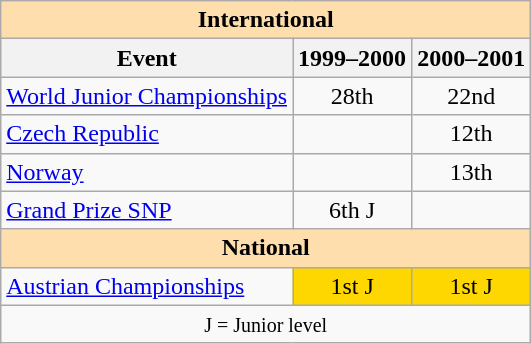<table class="wikitable" style="text-align:center">
<tr>
<th style="background-color: #ffdead; " colspan=3 align=center>International</th>
</tr>
<tr>
<th>Event</th>
<th>1999–2000</th>
<th>2000–2001</th>
</tr>
<tr>
<td align=left><a href='#'>World Junior Championships</a></td>
<td>28th</td>
<td>22nd</td>
</tr>
<tr>
<td align=left> <a href='#'>Czech Republic</a></td>
<td></td>
<td>12th</td>
</tr>
<tr>
<td align=left> <a href='#'>Norway</a></td>
<td></td>
<td>13th</td>
</tr>
<tr>
<td align=left><a href='#'>Grand Prize SNP</a></td>
<td>6th J</td>
<td></td>
</tr>
<tr>
<th style="background-color: #ffdead; " colspan=3 align=center>National</th>
</tr>
<tr>
<td align=left><a href='#'>Austrian Championships</a></td>
<td bgcolor=gold>1st J</td>
<td bgcolor=gold>1st J</td>
</tr>
<tr>
<td colspan=3 align=center><small> J = Junior level </small></td>
</tr>
</table>
